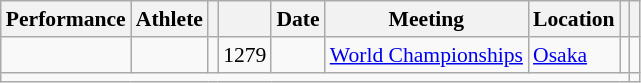<table class="wikitable sortable plainrowheaders" style="font-size:90%;">
<tr>
<th>Performance</th>
<th>Athlete</th>
<th></th>
<th></th>
<th>Date</th>
<th>Meeting</th>
<th>Location</th>
<th></th>
<th class="unsortable"></th>
</tr>
<tr>
<td data-sort-value="3Pts07032"></td>
<td></td>
<td></td>
<td>1279</td>
<td></td>
<td><a href='#'>World Championships</a></td>
<td><a href='#'>Osaka</a></td>
<td></td>
<td></td>
</tr>
<tr>
<td colspan="8"></td>
</tr>
</table>
